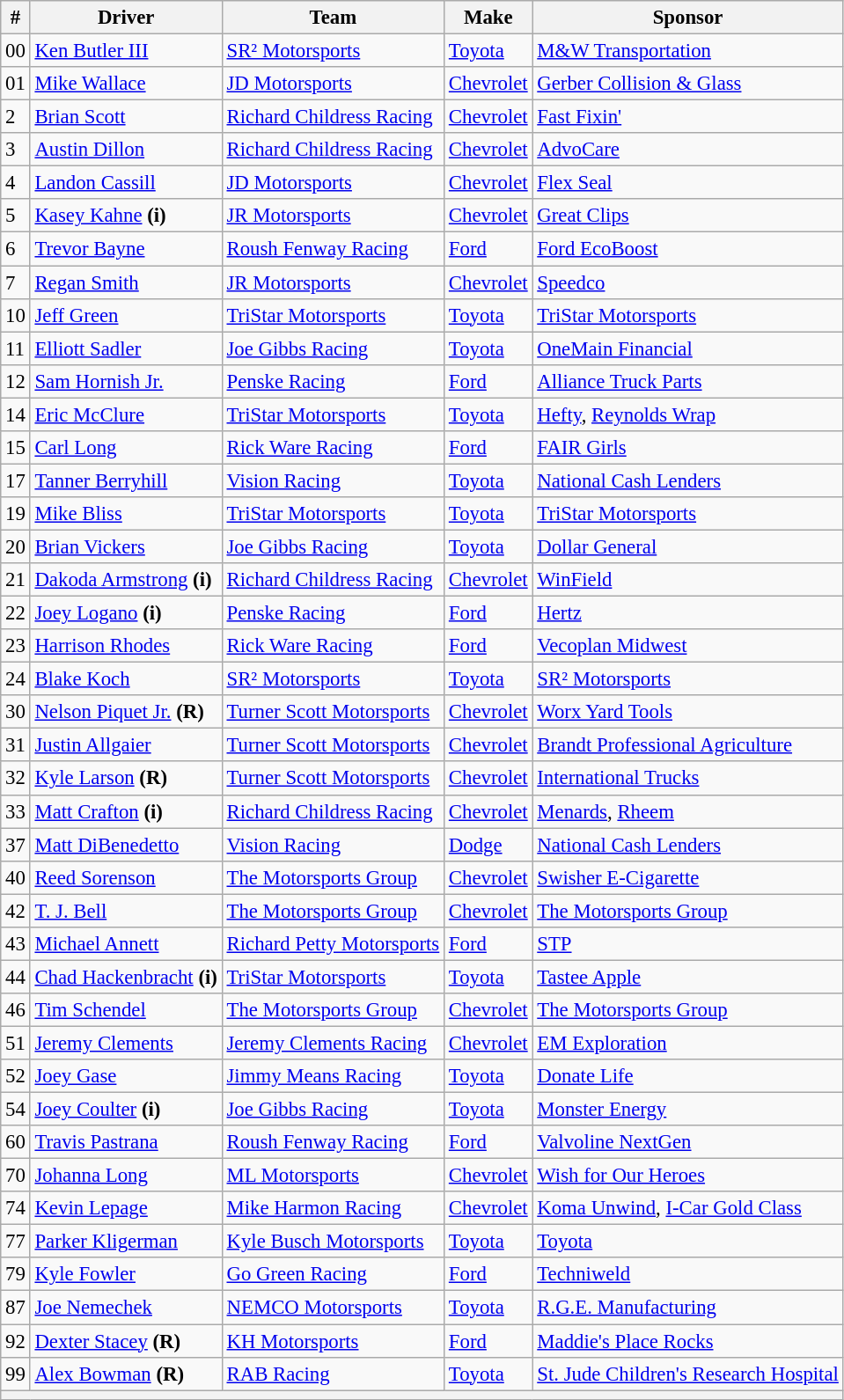<table class="wikitable" style="font-size:95%">
<tr>
<th>#</th>
<th>Driver</th>
<th>Team</th>
<th>Make</th>
<th>Sponsor</th>
</tr>
<tr>
<td>00</td>
<td><a href='#'>Ken Butler III</a></td>
<td><a href='#'>SR² Motorsports</a></td>
<td><a href='#'>Toyota</a></td>
<td><a href='#'>M&W Transportation</a></td>
</tr>
<tr>
<td>01</td>
<td><a href='#'>Mike Wallace</a></td>
<td><a href='#'>JD Motorsports</a></td>
<td><a href='#'>Chevrolet</a></td>
<td><a href='#'>Gerber Collision & Glass</a></td>
</tr>
<tr>
<td>2</td>
<td><a href='#'>Brian Scott</a></td>
<td><a href='#'>Richard Childress Racing</a></td>
<td><a href='#'>Chevrolet</a></td>
<td><a href='#'>Fast Fixin'</a></td>
</tr>
<tr>
<td>3</td>
<td><a href='#'>Austin Dillon</a></td>
<td><a href='#'>Richard Childress Racing</a></td>
<td><a href='#'>Chevrolet</a></td>
<td><a href='#'>AdvoCare</a></td>
</tr>
<tr>
<td>4</td>
<td><a href='#'>Landon Cassill</a></td>
<td><a href='#'>JD Motorsports</a></td>
<td><a href='#'>Chevrolet</a></td>
<td><a href='#'>Flex Seal</a></td>
</tr>
<tr>
<td>5</td>
<td><a href='#'>Kasey Kahne</a> <strong>(i)</strong></td>
<td><a href='#'>JR Motorsports</a></td>
<td><a href='#'>Chevrolet</a></td>
<td><a href='#'>Great Clips</a></td>
</tr>
<tr>
<td>6</td>
<td><a href='#'>Trevor Bayne</a></td>
<td><a href='#'>Roush Fenway Racing</a></td>
<td><a href='#'>Ford</a></td>
<td><a href='#'>Ford EcoBoost</a></td>
</tr>
<tr>
<td>7</td>
<td><a href='#'>Regan Smith</a></td>
<td><a href='#'>JR Motorsports</a></td>
<td><a href='#'>Chevrolet</a></td>
<td><a href='#'>Speedco</a></td>
</tr>
<tr>
<td>10</td>
<td><a href='#'>Jeff Green</a></td>
<td><a href='#'>TriStar Motorsports</a></td>
<td><a href='#'>Toyota</a></td>
<td><a href='#'>TriStar Motorsports</a></td>
</tr>
<tr>
<td>11</td>
<td><a href='#'>Elliott Sadler</a></td>
<td><a href='#'>Joe Gibbs Racing</a></td>
<td><a href='#'>Toyota</a></td>
<td><a href='#'>OneMain Financial</a></td>
</tr>
<tr>
<td>12</td>
<td><a href='#'>Sam Hornish Jr.</a></td>
<td><a href='#'>Penske Racing</a></td>
<td><a href='#'>Ford</a></td>
<td><a href='#'>Alliance Truck Parts</a></td>
</tr>
<tr>
<td>14</td>
<td><a href='#'>Eric McClure</a></td>
<td><a href='#'>TriStar Motorsports</a></td>
<td><a href='#'>Toyota</a></td>
<td><a href='#'>Hefty</a>, <a href='#'>Reynolds Wrap</a></td>
</tr>
<tr>
<td>15</td>
<td><a href='#'>Carl Long</a></td>
<td><a href='#'>Rick Ware Racing</a></td>
<td><a href='#'>Ford</a></td>
<td><a href='#'>FAIR Girls</a></td>
</tr>
<tr>
<td>17</td>
<td><a href='#'>Tanner Berryhill</a></td>
<td><a href='#'>Vision Racing</a></td>
<td><a href='#'>Toyota</a></td>
<td><a href='#'>National Cash Lenders</a></td>
</tr>
<tr>
<td>19</td>
<td><a href='#'>Mike Bliss</a></td>
<td><a href='#'>TriStar Motorsports</a></td>
<td><a href='#'>Toyota</a></td>
<td><a href='#'>TriStar Motorsports</a></td>
</tr>
<tr>
<td>20</td>
<td><a href='#'>Brian Vickers</a></td>
<td><a href='#'>Joe Gibbs Racing</a></td>
<td><a href='#'>Toyota</a></td>
<td><a href='#'>Dollar General</a></td>
</tr>
<tr>
<td>21</td>
<td><a href='#'>Dakoda Armstrong</a> <strong>(i)</strong></td>
<td><a href='#'>Richard Childress Racing</a></td>
<td><a href='#'>Chevrolet</a></td>
<td><a href='#'>WinField</a></td>
</tr>
<tr>
<td>22</td>
<td><a href='#'>Joey Logano</a> <strong>(i)</strong></td>
<td><a href='#'>Penske Racing</a></td>
<td><a href='#'>Ford</a></td>
<td><a href='#'>Hertz</a></td>
</tr>
<tr>
<td>23</td>
<td><a href='#'>Harrison Rhodes</a></td>
<td><a href='#'>Rick Ware Racing</a></td>
<td><a href='#'>Ford</a></td>
<td><a href='#'>Vecoplan Midwest</a></td>
</tr>
<tr>
<td>24</td>
<td><a href='#'>Blake Koch</a></td>
<td><a href='#'>SR² Motorsports</a></td>
<td><a href='#'>Toyota</a></td>
<td><a href='#'>SR² Motorsports</a></td>
</tr>
<tr>
<td>30</td>
<td><a href='#'>Nelson Piquet Jr.</a> <strong>(R)</strong></td>
<td><a href='#'>Turner Scott Motorsports</a></td>
<td><a href='#'>Chevrolet</a></td>
<td><a href='#'>Worx Yard Tools</a></td>
</tr>
<tr>
<td>31</td>
<td><a href='#'>Justin Allgaier</a></td>
<td><a href='#'>Turner Scott Motorsports</a></td>
<td><a href='#'>Chevrolet</a></td>
<td><a href='#'>Brandt Professional Agriculture</a></td>
</tr>
<tr>
<td>32</td>
<td><a href='#'>Kyle Larson</a> <strong>(R)</strong></td>
<td><a href='#'>Turner Scott Motorsports</a></td>
<td><a href='#'>Chevrolet</a></td>
<td><a href='#'>International Trucks</a></td>
</tr>
<tr>
<td>33</td>
<td><a href='#'>Matt Crafton</a> <strong>(i)</strong></td>
<td><a href='#'>Richard Childress Racing</a></td>
<td><a href='#'>Chevrolet</a></td>
<td><a href='#'>Menards</a>, <a href='#'>Rheem</a></td>
</tr>
<tr>
<td>37</td>
<td><a href='#'>Matt DiBenedetto</a></td>
<td><a href='#'>Vision Racing</a></td>
<td><a href='#'>Dodge</a></td>
<td><a href='#'>National Cash Lenders</a></td>
</tr>
<tr>
<td>40</td>
<td><a href='#'>Reed Sorenson</a></td>
<td><a href='#'>The Motorsports Group</a></td>
<td><a href='#'>Chevrolet</a></td>
<td><a href='#'>Swisher E-Cigarette</a></td>
</tr>
<tr>
<td>42</td>
<td><a href='#'>T. J. Bell</a></td>
<td><a href='#'>The Motorsports Group</a></td>
<td><a href='#'>Chevrolet</a></td>
<td><a href='#'>The Motorsports Group</a></td>
</tr>
<tr>
<td>43</td>
<td><a href='#'>Michael Annett</a></td>
<td><a href='#'>Richard Petty Motorsports</a></td>
<td><a href='#'>Ford</a></td>
<td><a href='#'>STP</a></td>
</tr>
<tr>
<td>44</td>
<td><a href='#'>Chad Hackenbracht</a> <strong>(i)</strong></td>
<td><a href='#'>TriStar Motorsports</a></td>
<td><a href='#'>Toyota</a></td>
<td><a href='#'>Tastee Apple</a></td>
</tr>
<tr>
<td>46</td>
<td><a href='#'>Tim Schendel</a></td>
<td><a href='#'>The Motorsports Group</a></td>
<td><a href='#'>Chevrolet</a></td>
<td><a href='#'>The Motorsports Group</a></td>
</tr>
<tr>
<td>51</td>
<td><a href='#'>Jeremy Clements</a></td>
<td><a href='#'>Jeremy Clements Racing</a></td>
<td><a href='#'>Chevrolet</a></td>
<td><a href='#'>EM Exploration</a></td>
</tr>
<tr>
<td>52</td>
<td><a href='#'>Joey Gase</a></td>
<td><a href='#'>Jimmy Means Racing</a></td>
<td><a href='#'>Toyota</a></td>
<td><a href='#'>Donate Life</a></td>
</tr>
<tr>
<td>54</td>
<td><a href='#'>Joey Coulter</a> <strong>(i)</strong></td>
<td><a href='#'>Joe Gibbs Racing</a></td>
<td><a href='#'>Toyota</a></td>
<td><a href='#'>Monster Energy</a></td>
</tr>
<tr>
<td>60</td>
<td><a href='#'>Travis Pastrana</a></td>
<td><a href='#'>Roush Fenway Racing</a></td>
<td><a href='#'>Ford</a></td>
<td><a href='#'>Valvoline NextGen</a></td>
</tr>
<tr>
<td>70</td>
<td><a href='#'>Johanna Long</a></td>
<td><a href='#'>ML Motorsports</a></td>
<td><a href='#'>Chevrolet</a></td>
<td><a href='#'>Wish for Our Heroes</a></td>
</tr>
<tr>
<td>74</td>
<td><a href='#'>Kevin Lepage</a></td>
<td><a href='#'>Mike Harmon Racing</a></td>
<td><a href='#'>Chevrolet</a></td>
<td><a href='#'>Koma Unwind</a>, <a href='#'>I-Car Gold Class</a></td>
</tr>
<tr>
<td>77</td>
<td><a href='#'>Parker Kligerman</a></td>
<td><a href='#'>Kyle Busch Motorsports</a></td>
<td><a href='#'>Toyota</a></td>
<td><a href='#'>Toyota</a></td>
</tr>
<tr>
<td>79</td>
<td><a href='#'>Kyle Fowler</a></td>
<td><a href='#'>Go Green Racing</a></td>
<td><a href='#'>Ford</a></td>
<td><a href='#'>Techniweld</a></td>
</tr>
<tr>
<td>87</td>
<td><a href='#'>Joe Nemechek</a></td>
<td><a href='#'>NEMCO Motorsports</a></td>
<td><a href='#'>Toyota</a></td>
<td><a href='#'>R.G.E. Manufacturing</a></td>
</tr>
<tr>
<td>92</td>
<td><a href='#'>Dexter Stacey</a> <strong>(R)</strong></td>
<td><a href='#'>KH Motorsports</a></td>
<td><a href='#'>Ford</a></td>
<td><a href='#'>Maddie's Place Rocks</a></td>
</tr>
<tr>
<td>99</td>
<td><a href='#'>Alex Bowman</a> <strong>(R)</strong></td>
<td><a href='#'>RAB Racing</a></td>
<td><a href='#'>Toyota</a></td>
<td><a href='#'>St. Jude Children's Research Hospital</a></td>
</tr>
<tr>
<th colspan="5"></th>
</tr>
</table>
